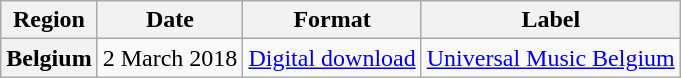<table class="wikitable sortable plainrowheaders">
<tr>
<th scope="col">Region</th>
<th scope="col">Date</th>
<th scope="col">Format</th>
<th scope="col">Label</th>
</tr>
<tr>
<th scope="row">Belgium</th>
<td>2 March 2018</td>
<td><a href='#'>Digital download</a></td>
<td><a href='#'>Universal Music Belgium</a></td>
</tr>
</table>
